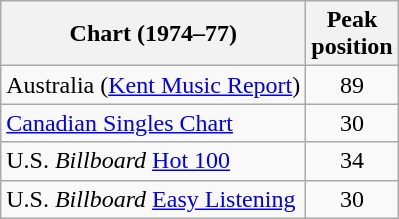<table class="wikitable sortable">
<tr>
<th>Chart (1974–77)</th>
<th>Peak<br>position</th>
</tr>
<tr>
<td>Australia (<a href='#'>Kent Music Report</a>)</td>
<td style="text-align:center;">89</td>
</tr>
<tr>
<td><a href='#'>Canadian Singles Chart</a></td>
<td style="text-align:center;">30</td>
</tr>
<tr>
<td>U.S. <em>Billboard</em> <a href='#'>Hot 100</a></td>
<td style="text-align:center;">34</td>
</tr>
<tr>
<td>U.S. <em>Billboard</em> <a href='#'>Easy Listening</a></td>
<td style="text-align:center;">30</td>
</tr>
</table>
